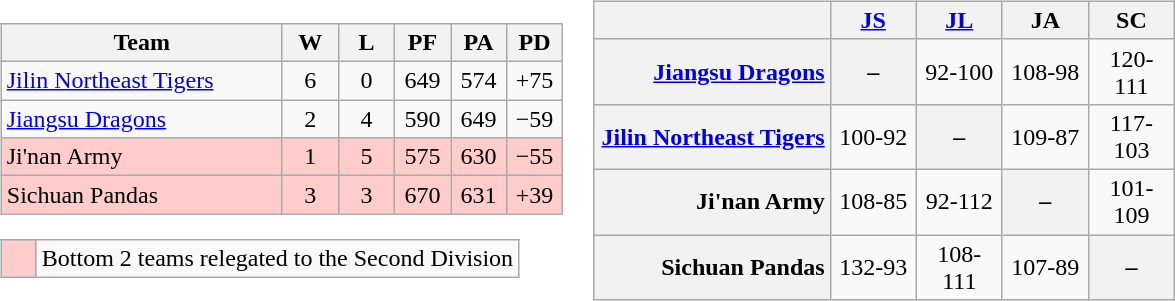<table>
<tr>
<td><br><table class=wikitable style="text-align:center">
<tr>
<th width=180>Team</th>
<th width=30>W</th>
<th width=30>L</th>
<th width=30>PF</th>
<th width=30>PA</th>
<th width=30>PD</th>
</tr>
<tr style="text-align:center;">
<td style="text-align:left;"><a href='#'>Jilin Northeast Tigers</a></td>
<td>6</td>
<td>0</td>
<td>649</td>
<td>574</td>
<td>+75</td>
</tr>
<tr style="text-align:center;">
<td style="text-align:left;"><a href='#'>Jiangsu Dragons</a></td>
<td>2</td>
<td>4</td>
<td>590</td>
<td>649</td>
<td>−59</td>
</tr>
<tr style="text-align:center;background-color:#ffcccc;">
<td style="text-align:left;">Ji'nan Army</td>
<td>1</td>
<td>5</td>
<td>575</td>
<td>630</td>
<td>−55</td>
</tr>
<tr style="text-align:center;background-color:#ffcccc;">
<td style="text-align:left;">Sichuan Pandas</td>
<td>3</td>
<td>3</td>
<td>670</td>
<td>631</td>
<td>+39</td>
</tr>
</table>
<table class="wikitable">
<tr>
<td style="background: #ffcccc;">    </td>
<td>Bottom 2 teams relegated to the Second Division</td>
</tr>
</table>
</td>
<td style="vertical-align:top;"><br><table class="wikitable" style="text-align:center">
<tr>
<th width="150"> </th>
<th width="50"><a href='#'>JS</a></th>
<th width="50"><a href='#'>JL</a></th>
<th width="50">JA</th>
<th width="50">SC</th>
</tr>
<tr>
<th style="text-align:right"><a href='#'>Jiangsu Dragons</a></th>
<th>–</th>
<td>92-100</td>
<td>108-98</td>
<td>120-111</td>
</tr>
<tr>
<th style="text-align:right"><a href='#'>Jilin Northeast Tigers</a></th>
<td>100-92</td>
<th>–</th>
<td>109-87</td>
<td>117-103</td>
</tr>
<tr>
<th style="text-align:right">Ji'nan Army</th>
<td>108-85</td>
<td>92-112</td>
<th>–</th>
<td>101-109</td>
</tr>
<tr>
<th style="text-align:right">Sichuan Pandas</th>
<td>132-93</td>
<td>108-111</td>
<td>107-89</td>
<th>–</th>
</tr>
</table>
</td>
</tr>
</table>
